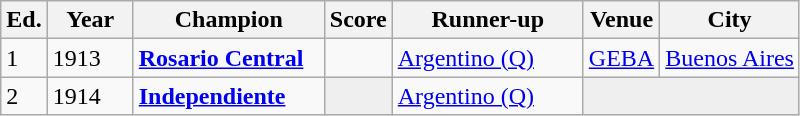<table class="wikitable sortable">
<tr>
<th>Ed.</th>
<th width=50px>Year</th>
<th width=120px>Champion</th>
<th>Score</th>
<th width=120px>Runner-up</th>
<th width=px>Venue</th>
<th width=px>City</th>
</tr>
<tr>
<td>1</td>
<td>1913</td>
<td><strong><a href='#'>Rosario Central</a></strong></td>
<td></td>
<td><a href='#'>Argentino (Q)</a></td>
<td><a href='#'>GEBA</a></td>
<td><a href='#'>Buenos Aires</a></td>
</tr>
<tr>
<td>2</td>
<td>1914</td>
<td><strong><a href='#'>Independiente</a></strong> </td>
<td bgcolor=efefef></td>
<td><a href='#'>Argentino (Q)</a></td>
<td colspan=4 style="background:#efefef"></td>
</tr>
</table>
